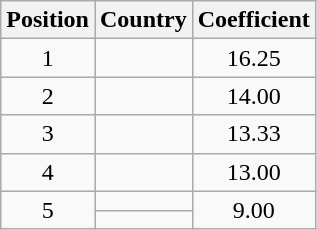<table class="wikitable sortable" style="text-align: center;">
<tr>
<th align="center">Position</th>
<th align="center">Country</th>
<th align="center">Coefficient</th>
</tr>
<tr>
<td>1</td>
<td align="left"></td>
<td>16.25</td>
</tr>
<tr>
<td>2</td>
<td align="left"></td>
<td>14.00</td>
</tr>
<tr>
<td>3</td>
<td align="left"></td>
<td>13.33</td>
</tr>
<tr>
<td>4</td>
<td align="left"></td>
<td>13.00</td>
</tr>
<tr>
<td rowspan="2">5</td>
<td align="left"></td>
<td rowspan="2">9.00</td>
</tr>
<tr>
<td align="left"></td>
</tr>
</table>
